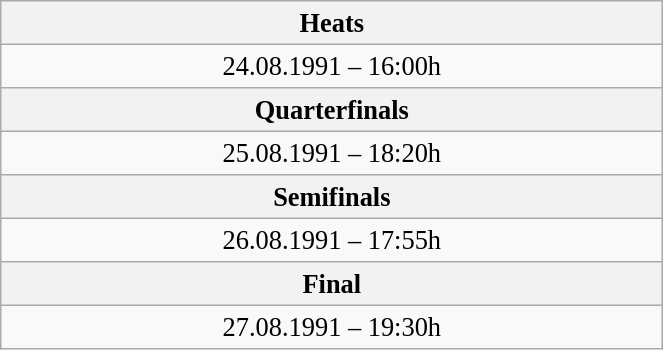<table class="wikitable" style=" text-align:center; font-size:110%;" width="35%">
<tr>
<th>Heats</th>
</tr>
<tr>
<td>24.08.1991 – 16:00h</td>
</tr>
<tr>
<th>Quarterfinals</th>
</tr>
<tr>
<td>25.08.1991 – 18:20h</td>
</tr>
<tr>
<th>Semifinals</th>
</tr>
<tr>
<td>26.08.1991 – 17:55h</td>
</tr>
<tr>
<th>Final</th>
</tr>
<tr>
<td>27.08.1991 – 19:30h</td>
</tr>
</table>
